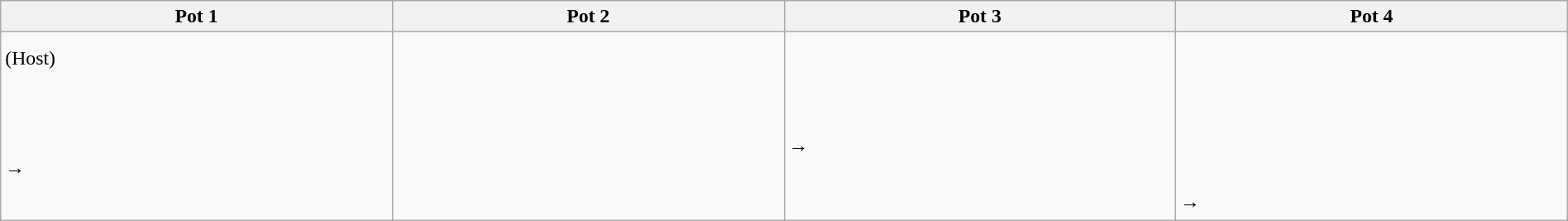<table class="wikitable" style="font-size:99%; text-align:left;" width="100%">
<tr>
<th width="25%">Pot 1</th>
<th width="25%">Pot 2</th>
<th width="25%">Pot 3</th>
<th width="25%">Pot 4</th>
</tr>
<tr>
<td> (Host)<br><br><br><br><br><s></s> → <br><br></td>
<td><br><br><br><br><br><br><br></td>
<td><br><br><br><br><s></s> → <br><br><br></td>
<td><br><br><br><br><br><br><br><s></s> → </td>
</tr>
</table>
